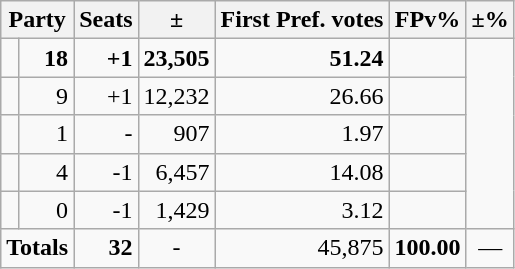<table class=wikitable>
<tr>
<th colspan=2 align=center>Party</th>
<th valign=top>Seats</th>
<th valign=top>±</th>
<th valign=top>First Pref. votes</th>
<th valign=top>FPv%</th>
<th valign=top>±%</th>
</tr>
<tr>
<td></td>
<td align=right><strong>18</strong></td>
<td align=right><strong>+1</strong></td>
<td align=right><strong>23,505</strong></td>
<td align=right><strong>51.24</strong></td>
<td align=right></td>
</tr>
<tr>
<td></td>
<td align=right>9</td>
<td align=right>+1</td>
<td align=right>12,232</td>
<td align=right>26.66</td>
<td align=right></td>
</tr>
<tr>
<td></td>
<td align=right>1</td>
<td align=right>-</td>
<td align=right>907</td>
<td align=right>1.97</td>
<td align=right></td>
</tr>
<tr>
<td></td>
<td align=right>4</td>
<td align=right>-1</td>
<td align=right>6,457</td>
<td align=right>14.08</td>
<td align=right></td>
</tr>
<tr>
<td></td>
<td align=right>0</td>
<td align=right>-1</td>
<td align=right>1,429</td>
<td align=right>3.12</td>
<td align=right></td>
</tr>
<tr>
<td colspan=2 align=center><strong>Totals</strong></td>
<td align=right><strong>32</strong></td>
<td align=center>-</td>
<td align=right>45,875</td>
<td align=center><strong>100.00</strong></td>
<td align=center>—</td>
</tr>
</table>
